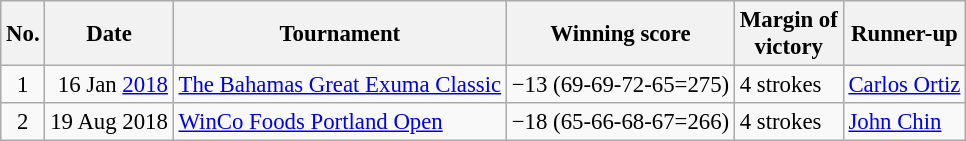<table class="wikitable" style="font-size:95%;">
<tr>
<th>No.</th>
<th>Date</th>
<th>Tournament</th>
<th>Winning score</th>
<th>Margin of<br>victory</th>
<th>Runner-up</th>
</tr>
<tr>
<td align=center>1</td>
<td align=right>16 Jan <a href='#'>2018</a></td>
<td><a href='#'>The Bahamas Great Exuma Classic</a></td>
<td>−13 (69-69-72-65=275)</td>
<td>4 strokes</td>
<td> <a href='#'>Carlos Ortiz</a></td>
</tr>
<tr>
<td align=center>2</td>
<td align=right>19 Aug 2018</td>
<td><a href='#'>WinCo Foods Portland Open</a></td>
<td>−18 (65-66-68-67=266)</td>
<td>4 strokes</td>
<td> <a href='#'>John Chin</a></td>
</tr>
</table>
